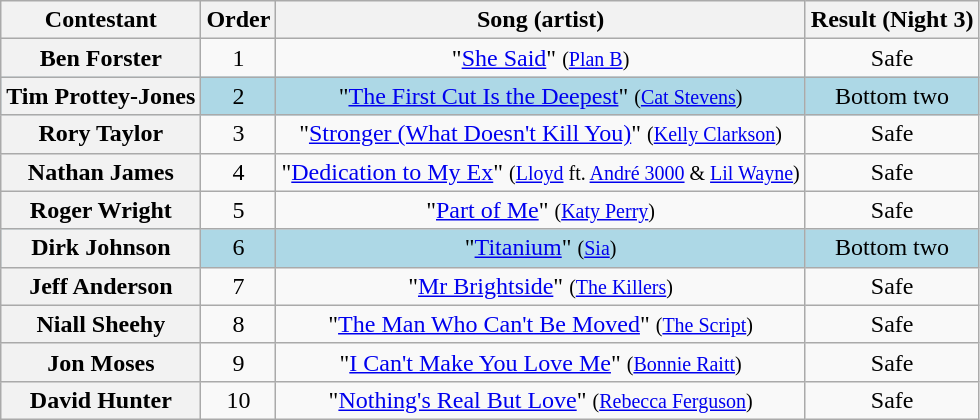<table class="wikitable plainrowheaders" style="text-align:center;">
<tr>
<th scope="col">Contestant</th>
<th scope="col">Order</th>
<th scope="col">Song (artist)</th>
<th scope="col">Result (Night 3)</th>
</tr>
<tr>
<th scope="row">Ben Forster</th>
<td>1</td>
<td>"<a href='#'>She Said</a>" <small>(<a href='#'>Plan B</a>)</small></td>
<td>Safe</td>
</tr>
<tr style="background:lightblue;">
<th scope="row">Tim Prottey-Jones</th>
<td>2</td>
<td>"<a href='#'>The First Cut Is the Deepest</a>" <small>(<a href='#'>Cat Stevens</a>)</small></td>
<td>Bottom two</td>
</tr>
<tr>
<th scope="row">Rory Taylor</th>
<td>3</td>
<td>"<a href='#'>Stronger (What Doesn't Kill You)</a>" <small>(<a href='#'>Kelly Clarkson</a>)</small></td>
<td>Safe</td>
</tr>
<tr>
<th scope="row">Nathan James</th>
<td>4</td>
<td>"<a href='#'>Dedication to My Ex</a>" <small>(<a href='#'>Lloyd</a> ft. <a href='#'>André 3000</a> & <a href='#'>Lil Wayne</a>)</small></td>
<td>Safe</td>
</tr>
<tr>
<th scope="row">Roger Wright</th>
<td>5</td>
<td>"<a href='#'>Part of Me</a>" <small>(<a href='#'>Katy Perry</a>)</small></td>
<td>Safe</td>
</tr>
<tr style="background:lightblue;">
<th scope="row">Dirk Johnson</th>
<td>6</td>
<td>"<a href='#'>Titanium</a>" <small>(<a href='#'>Sia</a>)</small></td>
<td>Bottom two</td>
</tr>
<tr>
<th scope="row">Jeff Anderson</th>
<td>7</td>
<td>"<a href='#'>Mr Brightside</a>" <small>(<a href='#'>The Killers</a>)</small></td>
<td>Safe</td>
</tr>
<tr>
<th scope="row">Niall Sheehy</th>
<td>8</td>
<td>"<a href='#'>The Man Who Can't Be Moved</a>" <small>(<a href='#'>The Script</a>)</small></td>
<td>Safe</td>
</tr>
<tr>
<th scope="row">Jon Moses</th>
<td>9</td>
<td>"<a href='#'>I Can't Make You Love Me</a>"  <small>(<a href='#'>Bonnie Raitt</a>)</small></td>
<td>Safe</td>
</tr>
<tr>
<th scope="row">David Hunter</th>
<td>10</td>
<td>"<a href='#'>Nothing's Real But Love</a>"  <small>(<a href='#'>Rebecca Ferguson</a>)</small></td>
<td>Safe</td>
</tr>
</table>
